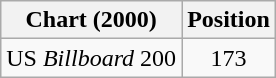<table class="wikitable sortable">
<tr>
<th>Chart (2000)</th>
<th>Position</th>
</tr>
<tr>
<td>US <em>Billboard</em> 200</td>
<td style="text-align:center;">173</td>
</tr>
</table>
